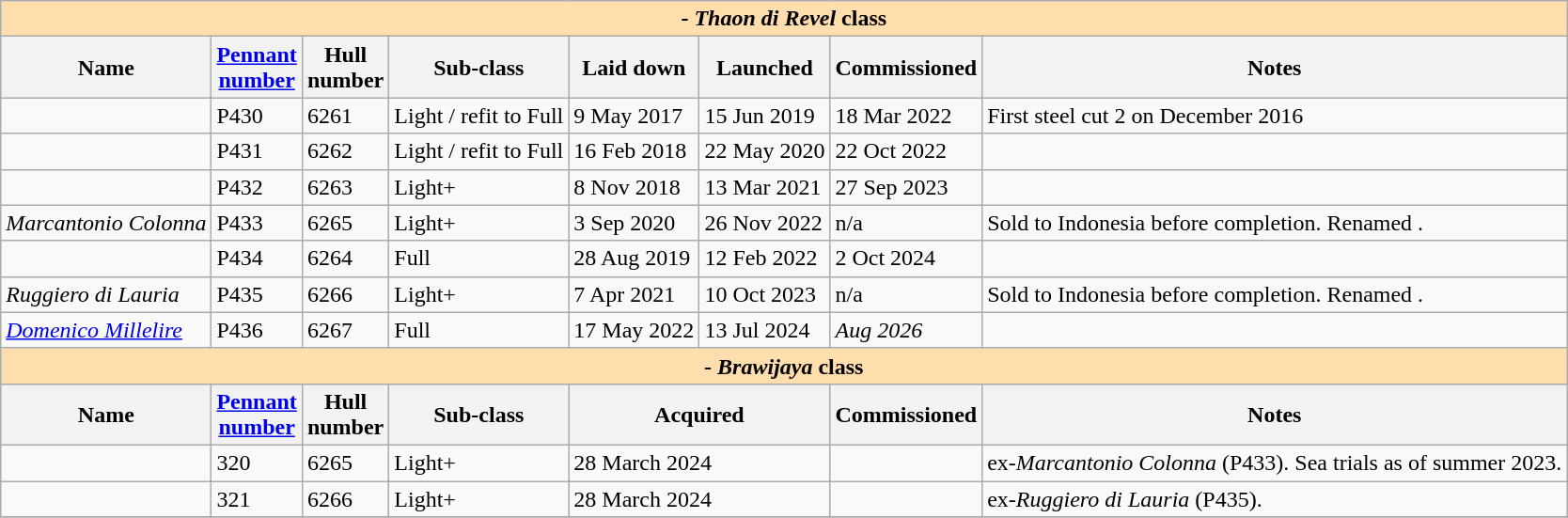<table border="1" class="sortable wikitable">
<tr>
<th colspan="8" style="background:#ffdead;"> - <em>Thaon di Revel</em> class</th>
</tr>
<tr>
<th>Name</th>
<th><a href='#'>Pennant<br>number</a></th>
<th>Hull<br>number</th>
<th>Sub-class</th>
<th>Laid down</th>
<th>Launched</th>
<th>Commissioned</th>
<th>Notes</th>
</tr>
<tr>
<td></td>
<td>P430</td>
<td>6261</td>
<td>Light / refit to Full</td>
<td>9 May 2017</td>
<td>15 Jun 2019</td>
<td>18 Mar 2022</td>
<td>First steel cut 2 on December 2016</td>
</tr>
<tr>
<td></td>
<td>P431</td>
<td>6262</td>
<td>Light / refit to Full</td>
<td>16 Feb 2018 </td>
<td>22 May 2020 </td>
<td>22 Oct 2022</td>
<td></td>
</tr>
<tr>
<td><em></em></td>
<td>P432</td>
<td>6263</td>
<td>Light+</td>
<td>8 Nov 2018 </td>
<td>13 Mar 2021</td>
<td>27 Sep 2023</td>
<td></td>
</tr>
<tr>
<td><em>Marcantonio Colonna</em></td>
<td>P433</td>
<td>6265</td>
<td>Light+</td>
<td>3 Sep 2020</td>
<td>26 Nov 2022 </td>
<td>n/a</td>
<td>Sold to Indonesia before completion. Renamed .</td>
</tr>
<tr>
<td><em></em></td>
<td>P434</td>
<td>6264</td>
<td>Full</td>
<td>28 Aug 2019</td>
<td>12 Feb 2022</td>
<td>2 Oct 2024 </td>
<td></td>
</tr>
<tr>
<td><em>Ruggiero di Lauria</em></td>
<td>P435</td>
<td>6266</td>
<td>Light+</td>
<td>7 Apr 2021</td>
<td>10 Oct 2023</td>
<td>n/a</td>
<td>Sold to Indonesia before completion. Renamed .</td>
</tr>
<tr>
<td><a href='#'><em>Domenico Millelire</em></a></td>
<td>P436</td>
<td>6267 </td>
<td>Full</td>
<td>17 May 2022</td>
<td>13 Jul 2024</td>
<td><em>Aug 2026</em></td>
<td></td>
</tr>
<tr>
<th colspan="8" style="background:#ffdead;"> - <em>Brawijaya</em> class</th>
</tr>
<tr>
<th>Name</th>
<th><a href='#'>Pennant<br>number</a></th>
<th>Hull<br>number</th>
<th>Sub-class</th>
<th colspan="2">Acquired</th>
<th>Commissioned</th>
<th>Notes</th>
</tr>
<tr>
<td></td>
<td>320</td>
<td>6265</td>
<td>Light+</td>
<td colspan="2">28 March 2024</td>
<td></td>
<td>ex-<em>Marcantonio Colonna</em> (P433). Sea trials as of summer 2023.</td>
</tr>
<tr>
<td></td>
<td>321</td>
<td>6266</td>
<td>Light+</td>
<td colspan="2">28 March 2024</td>
<td></td>
<td>ex-<em>Ruggiero di Lauria</em> (P435).</td>
</tr>
<tr>
</tr>
</table>
